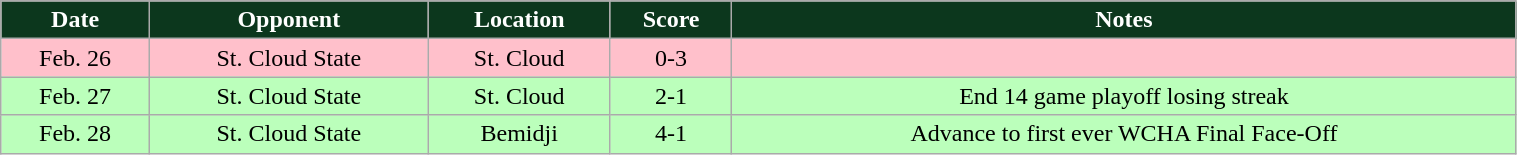<table class="wikitable" width="80%">
<tr align="center"  style="background:#0C371D;color:#FFFFFF;">
<td><strong>Date</strong></td>
<td><strong>Opponent</strong></td>
<td><strong>Location</strong></td>
<td><strong>Score</strong></td>
<td><strong>Notes</strong></td>
</tr>
<tr align="center" bgcolor="pink">
<td>Feb. 26</td>
<td>St. Cloud State</td>
<td>St. Cloud</td>
<td>0-3</td>
<td></td>
</tr>
<tr align="center" bgcolor="bbffbb">
<td>Feb. 27</td>
<td>St. Cloud State</td>
<td>St. Cloud</td>
<td>2-1</td>
<td>End 14 game playoff losing streak</td>
</tr>
<tr align="center" bgcolor="bbffbb">
<td>Feb. 28</td>
<td>St. Cloud State</td>
<td>Bemidji</td>
<td>4-1</td>
<td>Advance to first ever WCHA Final Face-Off</td>
</tr>
</table>
